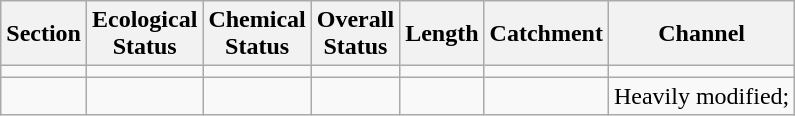<table class="wikitable">
<tr>
<th>Section</th>
<th>Ecological<br>Status</th>
<th>Chemical<br>Status</th>
<th>Overall<br>Status</th>
<th>Length</th>
<th>Catchment</th>
<th>Channel</th>
</tr>
<tr>
<td></td>
<td></td>
<td></td>
<td></td>
<td></td>
<td></td>
<td></td>
</tr>
<tr>
<td></td>
<td></td>
<td></td>
<td></td>
<td></td>
<td></td>
<td>Heavily modified;</td>
</tr>
</table>
